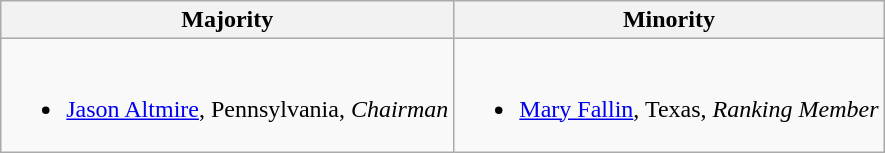<table class=wikitable>
<tr>
<th>Majority</th>
<th>Minority</th>
</tr>
<tr>
<td><br><ul><li><a href='#'>Jason Altmire</a>, Pennsylvania, <em>Chairman</em></li></ul></td>
<td><br><ul><li><a href='#'>Mary Fallin</a>, Texas, <em>Ranking Member</em></li></ul></td>
</tr>
</table>
